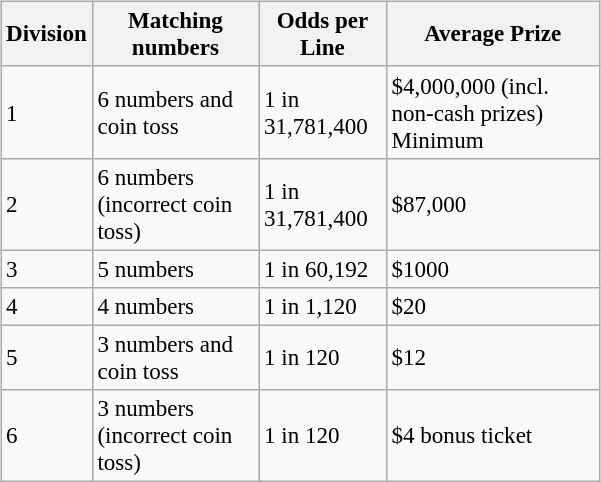<table class="wikitable" border="1"  style="font-size:96%; float:right; width:400px;">
<tr>
<th>Division</th>
<th>Matching numbers</th>
<th>Odds per Line</th>
<th>Average Prize</th>
</tr>
<tr>
<td>1</td>
<td>6 numbers and coin toss</td>
<td>1 in 31,781,400</td>
<td>$4,000,000 (incl. non-cash prizes) Minimum</td>
</tr>
<tr>
<td>2</td>
<td>6 numbers (incorrect coin toss)</td>
<td>1 in 31,781,400</td>
<td>$87,000</td>
</tr>
<tr>
<td>3</td>
<td>5 numbers</td>
<td>1 in 60,192</td>
<td>$1000</td>
</tr>
<tr>
<td>4</td>
<td>4 numbers</td>
<td>1 in 1,120</td>
<td>$20</td>
</tr>
<tr>
<td>5</td>
<td>3 numbers and coin toss</td>
<td>1 in 120</td>
<td>$12</td>
</tr>
<tr>
<td>6</td>
<td>3 numbers (incorrect coin toss)</td>
<td>1 in 120</td>
<td>$4 bonus ticket</td>
</tr>
</table>
